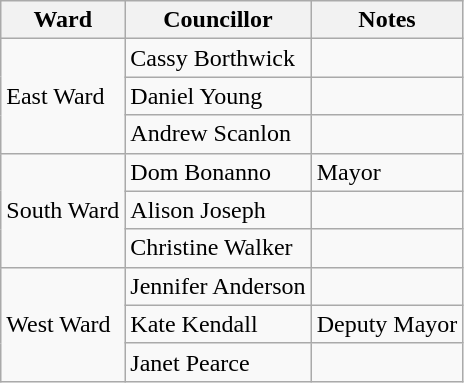<table class="wikitable">
<tr>
<th>Ward</th>
<th>Councillor</th>
<th>Notes</th>
</tr>
<tr>
<td rowspan="3">East Ward</td>
<td>Cassy Borthwick</td>
<td></td>
</tr>
<tr>
<td>Daniel Young</td>
<td></td>
</tr>
<tr>
<td>Andrew Scanlon</td>
<td></td>
</tr>
<tr>
<td rowspan="3">South Ward</td>
<td>Dom Bonanno</td>
<td>Mayor</td>
</tr>
<tr>
<td>Alison Joseph</td>
<td></td>
</tr>
<tr>
<td>Christine Walker</td>
<td></td>
</tr>
<tr>
<td rowspan="3">West Ward</td>
<td>Jennifer Anderson</td>
<td></td>
</tr>
<tr>
<td>Kate Kendall</td>
<td>Deputy Mayor</td>
</tr>
<tr>
<td>Janet Pearce</td>
<td></td>
</tr>
</table>
